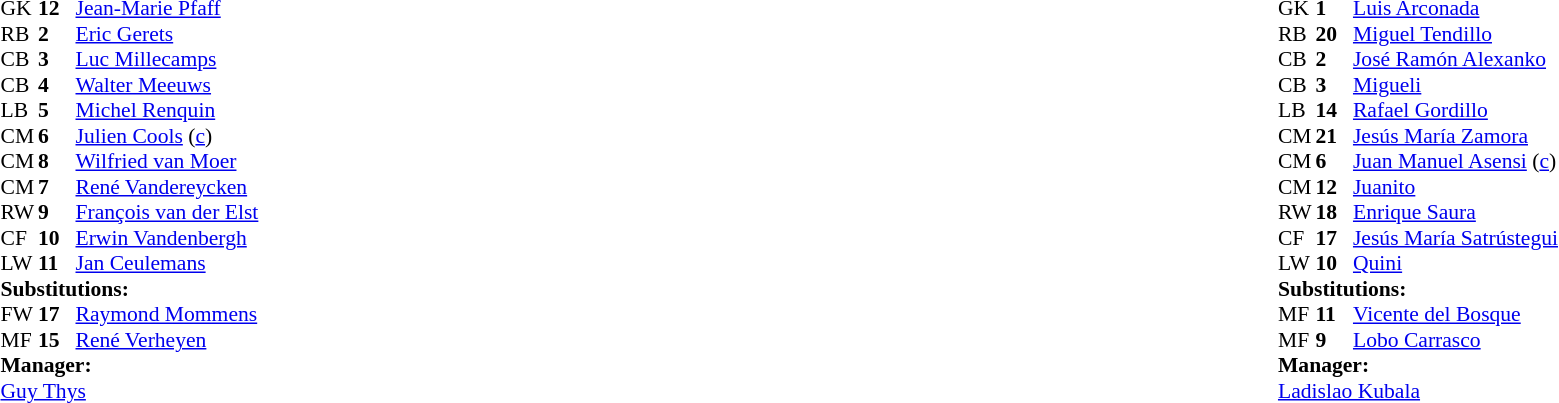<table style="width:100%;">
<tr>
<td style="vertical-align:top; width:40%;"><br><table style="font-size:90%" cellspacing="0" cellpadding="0">
<tr>
<th width="25"></th>
<th width="25"></th>
</tr>
<tr>
<td>GK</td>
<td><strong>12</strong></td>
<td><a href='#'>Jean-Marie Pfaff</a></td>
</tr>
<tr>
<td>RB</td>
<td><strong>2</strong></td>
<td><a href='#'>Eric Gerets</a></td>
</tr>
<tr>
<td>CB</td>
<td><strong>3</strong></td>
<td><a href='#'>Luc Millecamps</a></td>
</tr>
<tr>
<td>CB</td>
<td><strong>4</strong></td>
<td><a href='#'>Walter Meeuws</a></td>
</tr>
<tr>
<td>LB</td>
<td><strong>5</strong></td>
<td><a href='#'>Michel Renquin</a></td>
</tr>
<tr>
<td>CM</td>
<td><strong>6</strong></td>
<td><a href='#'>Julien Cools</a> (<a href='#'>c</a>)</td>
</tr>
<tr>
<td>CM</td>
<td><strong>8</strong></td>
<td><a href='#'>Wilfried van Moer</a></td>
<td></td>
<td></td>
</tr>
<tr>
<td>CM</td>
<td><strong>7</strong></td>
<td><a href='#'>René Vandereycken</a></td>
</tr>
<tr>
<td>RW</td>
<td><strong>9</strong></td>
<td><a href='#'>François van der Elst</a></td>
</tr>
<tr>
<td>CF</td>
<td><strong>10</strong></td>
<td><a href='#'>Erwin Vandenbergh</a></td>
<td></td>
<td></td>
</tr>
<tr>
<td>LW</td>
<td><strong>11</strong></td>
<td><a href='#'>Jan Ceulemans</a></td>
</tr>
<tr>
<td colspan=3><strong>Substitutions:</strong></td>
</tr>
<tr>
<td>FW</td>
<td><strong>17</strong></td>
<td><a href='#'>Raymond Mommens</a></td>
<td></td>
<td></td>
</tr>
<tr>
<td>MF</td>
<td><strong>15</strong></td>
<td><a href='#'>René Verheyen</a></td>
<td></td>
<td></td>
</tr>
<tr>
<td colspan=3><strong>Manager:</strong></td>
</tr>
<tr>
<td colspan=3><a href='#'>Guy Thys</a></td>
</tr>
</table>
</td>
<td valign="top"></td>
<td style="vertical-align:top; width:50%;"><br><table style="font-size:90%; margin:auto;" cellspacing="0" cellpadding="0">
<tr>
<th width=25></th>
<th width=25></th>
</tr>
<tr>
<td>GK</td>
<td><strong>1</strong></td>
<td><a href='#'>Luis Arconada</a></td>
</tr>
<tr>
<td>RB</td>
<td><strong>20</strong></td>
<td><a href='#'>Miguel Tendillo</a></td>
<td></td>
<td></td>
</tr>
<tr>
<td>CB</td>
<td><strong>2</strong></td>
<td><a href='#'>José Ramón Alexanko</a></td>
</tr>
<tr>
<td>CB</td>
<td><strong>3</strong></td>
<td><a href='#'>Migueli</a></td>
<td></td>
</tr>
<tr>
<td>LB</td>
<td><strong>14</strong></td>
<td><a href='#'>Rafael Gordillo</a></td>
</tr>
<tr>
<td>CM</td>
<td><strong>21</strong></td>
<td><a href='#'>Jesús María Zamora</a></td>
</tr>
<tr>
<td>CM</td>
<td><strong>6</strong></td>
<td><a href='#'>Juan Manuel Asensi</a> (<a href='#'>c</a>)</td>
<td></td>
<td></td>
</tr>
<tr>
<td>CM</td>
<td><strong>12</strong></td>
<td><a href='#'>Juanito</a></td>
</tr>
<tr>
<td>RW</td>
<td><strong>18</strong></td>
<td><a href='#'>Enrique Saura</a></td>
</tr>
<tr>
<td>CF</td>
<td><strong>17</strong></td>
<td><a href='#'>Jesús María Satrústegui</a></td>
</tr>
<tr>
<td>LW</td>
<td><strong>10</strong></td>
<td><a href='#'>Quini</a></td>
</tr>
<tr>
<td colspan=3><strong>Substitutions:</strong></td>
</tr>
<tr>
<td>MF</td>
<td><strong>11</strong></td>
<td><a href='#'>Vicente del Bosque</a></td>
<td></td>
<td></td>
</tr>
<tr>
<td>MF</td>
<td><strong>9</strong></td>
<td><a href='#'>Lobo Carrasco</a></td>
<td></td>
<td></td>
</tr>
<tr>
<td colspan=3><strong>Manager:</strong></td>
</tr>
<tr>
<td colspan=3><a href='#'>Ladislao Kubala</a></td>
</tr>
</table>
</td>
</tr>
</table>
